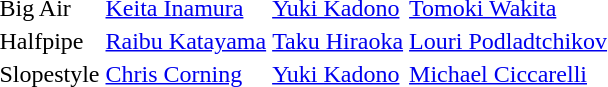<table>
<tr>
<td>Big Air </td>
<td> <a href='#'>Keita Inamura</a></td>
<td> <a href='#'>Yuki Kadono</a></td>
<td> <a href='#'>Tomoki Wakita</a></td>
</tr>
<tr>
<td>Halfpipe </td>
<td> <a href='#'>Raibu Katayama</a></td>
<td> <a href='#'>Taku Hiraoka</a></td>
<td> <a href='#'>Louri Podladtchikov</a></td>
</tr>
<tr>
<td>Slopestyle </td>
<td> <a href='#'>Chris Corning</a></td>
<td> <a href='#'>Yuki Kadono</a></td>
<td> <a href='#'>Michael Ciccarelli</a></td>
</tr>
</table>
